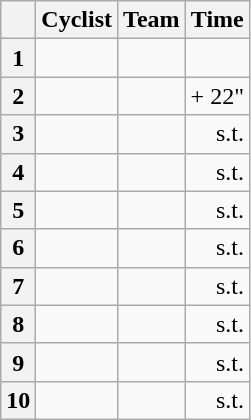<table class="wikitable">
<tr>
<th></th>
<th>Cyclist</th>
<th>Team</th>
<th>Time</th>
</tr>
<tr>
<th>1</th>
<td></td>
<td></td>
<td align="right"></td>
</tr>
<tr>
<th>2</th>
<td></td>
<td></td>
<td align="right">+ 22"</td>
</tr>
<tr>
<th>3</th>
<td></td>
<td></td>
<td align="right">s.t.</td>
</tr>
<tr>
<th>4</th>
<td></td>
<td></td>
<td align="right">s.t.</td>
</tr>
<tr>
<th>5</th>
<td></td>
<td></td>
<td align="right">s.t.</td>
</tr>
<tr>
<th>6</th>
<td></td>
<td></td>
<td align="right">s.t.</td>
</tr>
<tr>
<th>7</th>
<td></td>
<td></td>
<td align="right">s.t.</td>
</tr>
<tr>
<th>8</th>
<td></td>
<td></td>
<td align="right">s.t.</td>
</tr>
<tr>
<th>9</th>
<td></td>
<td></td>
<td align="right">s.t.</td>
</tr>
<tr>
<th>10</th>
<td></td>
<td></td>
<td align="right">s.t.</td>
</tr>
</table>
